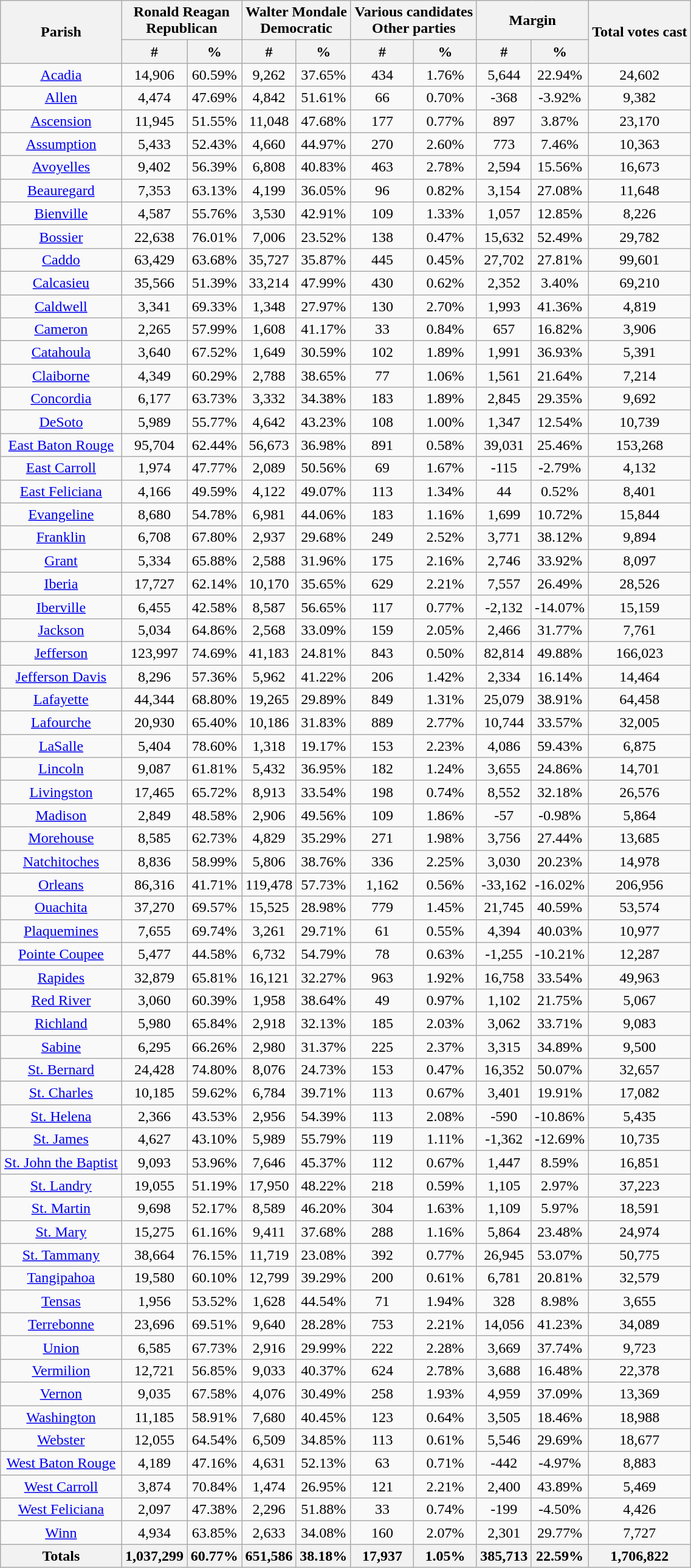<table width="60%" class="wikitable sortable">
<tr>
<th rowspan="2">Parish</th>
<th colspan="2">Ronald Reagan<br>Republican</th>
<th colspan="2">Walter Mondale<br>Democratic</th>
<th colspan="2">Various candidates<br>Other parties</th>
<th colspan="2">Margin</th>
<th rowspan="2">Total votes cast</th>
</tr>
<tr style="text-align:center;">
<th data-sort-type="number">#</th>
<th data-sort-type="number">%</th>
<th data-sort-type="number">#</th>
<th data-sort-type="number">%</th>
<th data-sort-type="number">#</th>
<th data-sort-type="number">%</th>
<th data-sort-type="number">#</th>
<th data-sort-type="number">%</th>
</tr>
<tr style="text-align:center;">
<td><a href='#'>Acadia</a></td>
<td>14,906</td>
<td>60.59%</td>
<td>9,262</td>
<td>37.65%</td>
<td>434</td>
<td>1.76%</td>
<td>5,644</td>
<td>22.94%</td>
<td>24,602</td>
</tr>
<tr style="text-align:center;">
<td><a href='#'>Allen</a></td>
<td>4,474</td>
<td>47.69%</td>
<td>4,842</td>
<td>51.61%</td>
<td>66</td>
<td>0.70%</td>
<td>-368</td>
<td>-3.92%</td>
<td>9,382</td>
</tr>
<tr style="text-align:center;">
<td><a href='#'>Ascension</a></td>
<td>11,945</td>
<td>51.55%</td>
<td>11,048</td>
<td>47.68%</td>
<td>177</td>
<td>0.77%</td>
<td>897</td>
<td>3.87%</td>
<td>23,170</td>
</tr>
<tr style="text-align:center;">
<td><a href='#'>Assumption</a></td>
<td>5,433</td>
<td>52.43%</td>
<td>4,660</td>
<td>44.97%</td>
<td>270</td>
<td>2.60%</td>
<td>773</td>
<td>7.46%</td>
<td>10,363</td>
</tr>
<tr style="text-align:center;">
<td><a href='#'>Avoyelles</a></td>
<td>9,402</td>
<td>56.39%</td>
<td>6,808</td>
<td>40.83%</td>
<td>463</td>
<td>2.78%</td>
<td>2,594</td>
<td>15.56%</td>
<td>16,673</td>
</tr>
<tr style="text-align:center;">
<td><a href='#'>Beauregard</a></td>
<td>7,353</td>
<td>63.13%</td>
<td>4,199</td>
<td>36.05%</td>
<td>96</td>
<td>0.82%</td>
<td>3,154</td>
<td>27.08%</td>
<td>11,648</td>
</tr>
<tr style="text-align:center;">
<td><a href='#'>Bienville</a></td>
<td>4,587</td>
<td>55.76%</td>
<td>3,530</td>
<td>42.91%</td>
<td>109</td>
<td>1.33%</td>
<td>1,057</td>
<td>12.85%</td>
<td>8,226</td>
</tr>
<tr style="text-align:center;">
<td><a href='#'>Bossier</a></td>
<td>22,638</td>
<td>76.01%</td>
<td>7,006</td>
<td>23.52%</td>
<td>138</td>
<td>0.47%</td>
<td>15,632</td>
<td>52.49%</td>
<td>29,782</td>
</tr>
<tr style="text-align:center;">
<td><a href='#'>Caddo</a></td>
<td>63,429</td>
<td>63.68%</td>
<td>35,727</td>
<td>35.87%</td>
<td>445</td>
<td>0.45%</td>
<td>27,702</td>
<td>27.81%</td>
<td>99,601</td>
</tr>
<tr style="text-align:center;">
<td><a href='#'>Calcasieu</a></td>
<td>35,566</td>
<td>51.39%</td>
<td>33,214</td>
<td>47.99%</td>
<td>430</td>
<td>0.62%</td>
<td>2,352</td>
<td>3.40%</td>
<td>69,210</td>
</tr>
<tr style="text-align:center;">
<td><a href='#'>Caldwell</a></td>
<td>3,341</td>
<td>69.33%</td>
<td>1,348</td>
<td>27.97%</td>
<td>130</td>
<td>2.70%</td>
<td>1,993</td>
<td>41.36%</td>
<td>4,819</td>
</tr>
<tr style="text-align:center;">
<td><a href='#'>Cameron</a></td>
<td>2,265</td>
<td>57.99%</td>
<td>1,608</td>
<td>41.17%</td>
<td>33</td>
<td>0.84%</td>
<td>657</td>
<td>16.82%</td>
<td>3,906</td>
</tr>
<tr style="text-align:center;">
<td><a href='#'>Catahoula</a></td>
<td>3,640</td>
<td>67.52%</td>
<td>1,649</td>
<td>30.59%</td>
<td>102</td>
<td>1.89%</td>
<td>1,991</td>
<td>36.93%</td>
<td>5,391</td>
</tr>
<tr style="text-align:center;">
<td><a href='#'>Claiborne</a></td>
<td>4,349</td>
<td>60.29%</td>
<td>2,788</td>
<td>38.65%</td>
<td>77</td>
<td>1.06%</td>
<td>1,561</td>
<td>21.64%</td>
<td>7,214</td>
</tr>
<tr style="text-align:center;">
<td><a href='#'>Concordia</a></td>
<td>6,177</td>
<td>63.73%</td>
<td>3,332</td>
<td>34.38%</td>
<td>183</td>
<td>1.89%</td>
<td>2,845</td>
<td>29.35%</td>
<td>9,692</td>
</tr>
<tr style="text-align:center;">
<td><a href='#'>DeSoto</a></td>
<td>5,989</td>
<td>55.77%</td>
<td>4,642</td>
<td>43.23%</td>
<td>108</td>
<td>1.00%</td>
<td>1,347</td>
<td>12.54%</td>
<td>10,739</td>
</tr>
<tr style="text-align:center;">
<td><a href='#'>East Baton Rouge</a></td>
<td>95,704</td>
<td>62.44%</td>
<td>56,673</td>
<td>36.98%</td>
<td>891</td>
<td>0.58%</td>
<td>39,031</td>
<td>25.46%</td>
<td>153,268</td>
</tr>
<tr style="text-align:center;">
<td><a href='#'>East Carroll</a></td>
<td>1,974</td>
<td>47.77%</td>
<td>2,089</td>
<td>50.56%</td>
<td>69</td>
<td>1.67%</td>
<td>-115</td>
<td>-2.79%</td>
<td>4,132</td>
</tr>
<tr style="text-align:center;">
<td><a href='#'>East Feliciana</a></td>
<td>4,166</td>
<td>49.59%</td>
<td>4,122</td>
<td>49.07%</td>
<td>113</td>
<td>1.34%</td>
<td>44</td>
<td>0.52%</td>
<td>8,401</td>
</tr>
<tr style="text-align:center;">
<td><a href='#'>Evangeline</a></td>
<td>8,680</td>
<td>54.78%</td>
<td>6,981</td>
<td>44.06%</td>
<td>183</td>
<td>1.16%</td>
<td>1,699</td>
<td>10.72%</td>
<td>15,844</td>
</tr>
<tr style="text-align:center;">
<td><a href='#'>Franklin</a></td>
<td>6,708</td>
<td>67.80%</td>
<td>2,937</td>
<td>29.68%</td>
<td>249</td>
<td>2.52%</td>
<td>3,771</td>
<td>38.12%</td>
<td>9,894</td>
</tr>
<tr style="text-align:center;">
<td><a href='#'>Grant</a></td>
<td>5,334</td>
<td>65.88%</td>
<td>2,588</td>
<td>31.96%</td>
<td>175</td>
<td>2.16%</td>
<td>2,746</td>
<td>33.92%</td>
<td>8,097</td>
</tr>
<tr style="text-align:center;">
<td><a href='#'>Iberia</a></td>
<td>17,727</td>
<td>62.14%</td>
<td>10,170</td>
<td>35.65%</td>
<td>629</td>
<td>2.21%</td>
<td>7,557</td>
<td>26.49%</td>
<td>28,526</td>
</tr>
<tr style="text-align:center;">
<td><a href='#'>Iberville</a></td>
<td>6,455</td>
<td>42.58%</td>
<td>8,587</td>
<td>56.65%</td>
<td>117</td>
<td>0.77%</td>
<td>-2,132</td>
<td>-14.07%</td>
<td>15,159</td>
</tr>
<tr style="text-align:center;">
<td><a href='#'>Jackson</a></td>
<td>5,034</td>
<td>64.86%</td>
<td>2,568</td>
<td>33.09%</td>
<td>159</td>
<td>2.05%</td>
<td>2,466</td>
<td>31.77%</td>
<td>7,761</td>
</tr>
<tr style="text-align:center;">
<td><a href='#'>Jefferson</a></td>
<td>123,997</td>
<td>74.69%</td>
<td>41,183</td>
<td>24.81%</td>
<td>843</td>
<td>0.50%</td>
<td>82,814</td>
<td>49.88%</td>
<td>166,023</td>
</tr>
<tr style="text-align:center;">
<td><a href='#'>Jefferson Davis</a></td>
<td>8,296</td>
<td>57.36%</td>
<td>5,962</td>
<td>41.22%</td>
<td>206</td>
<td>1.42%</td>
<td>2,334</td>
<td>16.14%</td>
<td>14,464</td>
</tr>
<tr style="text-align:center;">
<td><a href='#'>Lafayette</a></td>
<td>44,344</td>
<td>68.80%</td>
<td>19,265</td>
<td>29.89%</td>
<td>849</td>
<td>1.31%</td>
<td>25,079</td>
<td>38.91%</td>
<td>64,458</td>
</tr>
<tr style="text-align:center;">
<td><a href='#'>Lafourche</a></td>
<td>20,930</td>
<td>65.40%</td>
<td>10,186</td>
<td>31.83%</td>
<td>889</td>
<td>2.77%</td>
<td>10,744</td>
<td>33.57%</td>
<td>32,005</td>
</tr>
<tr style="text-align:center;">
<td><a href='#'>LaSalle</a></td>
<td>5,404</td>
<td>78.60%</td>
<td>1,318</td>
<td>19.17%</td>
<td>153</td>
<td>2.23%</td>
<td>4,086</td>
<td>59.43%</td>
<td>6,875</td>
</tr>
<tr style="text-align:center;">
<td><a href='#'>Lincoln</a></td>
<td>9,087</td>
<td>61.81%</td>
<td>5,432</td>
<td>36.95%</td>
<td>182</td>
<td>1.24%</td>
<td>3,655</td>
<td>24.86%</td>
<td>14,701</td>
</tr>
<tr style="text-align:center;">
<td><a href='#'>Livingston</a></td>
<td>17,465</td>
<td>65.72%</td>
<td>8,913</td>
<td>33.54%</td>
<td>198</td>
<td>0.74%</td>
<td>8,552</td>
<td>32.18%</td>
<td>26,576</td>
</tr>
<tr style="text-align:center;">
<td><a href='#'>Madison</a></td>
<td>2,849</td>
<td>48.58%</td>
<td>2,906</td>
<td>49.56%</td>
<td>109</td>
<td>1.86%</td>
<td>-57</td>
<td>-0.98%</td>
<td>5,864</td>
</tr>
<tr style="text-align:center;">
<td><a href='#'>Morehouse</a></td>
<td>8,585</td>
<td>62.73%</td>
<td>4,829</td>
<td>35.29%</td>
<td>271</td>
<td>1.98%</td>
<td>3,756</td>
<td>27.44%</td>
<td>13,685</td>
</tr>
<tr style="text-align:center;">
<td><a href='#'>Natchitoches</a></td>
<td>8,836</td>
<td>58.99%</td>
<td>5,806</td>
<td>38.76%</td>
<td>336</td>
<td>2.25%</td>
<td>3,030</td>
<td>20.23%</td>
<td>14,978</td>
</tr>
<tr style="text-align:center;">
<td><a href='#'>Orleans</a></td>
<td>86,316</td>
<td>41.71%</td>
<td>119,478</td>
<td>57.73%</td>
<td>1,162</td>
<td>0.56%</td>
<td>-33,162</td>
<td>-16.02%</td>
<td>206,956</td>
</tr>
<tr style="text-align:center;">
<td><a href='#'>Ouachita</a></td>
<td>37,270</td>
<td>69.57%</td>
<td>15,525</td>
<td>28.98%</td>
<td>779</td>
<td>1.45%</td>
<td>21,745</td>
<td>40.59%</td>
<td>53,574</td>
</tr>
<tr style="text-align:center;">
<td><a href='#'>Plaquemines</a></td>
<td>7,655</td>
<td>69.74%</td>
<td>3,261</td>
<td>29.71%</td>
<td>61</td>
<td>0.55%</td>
<td>4,394</td>
<td>40.03%</td>
<td>10,977</td>
</tr>
<tr style="text-align:center;">
<td><a href='#'>Pointe Coupee</a></td>
<td>5,477</td>
<td>44.58%</td>
<td>6,732</td>
<td>54.79%</td>
<td>78</td>
<td>0.63%</td>
<td>-1,255</td>
<td>-10.21%</td>
<td>12,287</td>
</tr>
<tr style="text-align:center;">
<td><a href='#'>Rapides</a></td>
<td>32,879</td>
<td>65.81%</td>
<td>16,121</td>
<td>32.27%</td>
<td>963</td>
<td>1.92%</td>
<td>16,758</td>
<td>33.54%</td>
<td>49,963</td>
</tr>
<tr style="text-align:center;">
<td><a href='#'>Red River</a></td>
<td>3,060</td>
<td>60.39%</td>
<td>1,958</td>
<td>38.64%</td>
<td>49</td>
<td>0.97%</td>
<td>1,102</td>
<td>21.75%</td>
<td>5,067</td>
</tr>
<tr style="text-align:center;">
<td><a href='#'>Richland</a></td>
<td>5,980</td>
<td>65.84%</td>
<td>2,918</td>
<td>32.13%</td>
<td>185</td>
<td>2.03%</td>
<td>3,062</td>
<td>33.71%</td>
<td>9,083</td>
</tr>
<tr style="text-align:center;">
<td><a href='#'>Sabine</a></td>
<td>6,295</td>
<td>66.26%</td>
<td>2,980</td>
<td>31.37%</td>
<td>225</td>
<td>2.37%</td>
<td>3,315</td>
<td>34.89%</td>
<td>9,500</td>
</tr>
<tr style="text-align:center;">
<td><a href='#'>St. Bernard</a></td>
<td>24,428</td>
<td>74.80%</td>
<td>8,076</td>
<td>24.73%</td>
<td>153</td>
<td>0.47%</td>
<td>16,352</td>
<td>50.07%</td>
<td>32,657</td>
</tr>
<tr style="text-align:center;">
<td><a href='#'>St. Charles</a></td>
<td>10,185</td>
<td>59.62%</td>
<td>6,784</td>
<td>39.71%</td>
<td>113</td>
<td>0.67%</td>
<td>3,401</td>
<td>19.91%</td>
<td>17,082</td>
</tr>
<tr style="text-align:center;">
<td><a href='#'>St. Helena</a></td>
<td>2,366</td>
<td>43.53%</td>
<td>2,956</td>
<td>54.39%</td>
<td>113</td>
<td>2.08%</td>
<td>-590</td>
<td>-10.86%</td>
<td>5,435</td>
</tr>
<tr style="text-align:center;">
<td><a href='#'>St. James</a></td>
<td>4,627</td>
<td>43.10%</td>
<td>5,989</td>
<td>55.79%</td>
<td>119</td>
<td>1.11%</td>
<td>-1,362</td>
<td>-12.69%</td>
<td>10,735</td>
</tr>
<tr style="text-align:center;">
<td><a href='#'>St. John the Baptist</a></td>
<td>9,093</td>
<td>53.96%</td>
<td>7,646</td>
<td>45.37%</td>
<td>112</td>
<td>0.67%</td>
<td>1,447</td>
<td>8.59%</td>
<td>16,851</td>
</tr>
<tr style="text-align:center;">
<td><a href='#'>St. Landry</a></td>
<td>19,055</td>
<td>51.19%</td>
<td>17,950</td>
<td>48.22%</td>
<td>218</td>
<td>0.59%</td>
<td>1,105</td>
<td>2.97%</td>
<td>37,223</td>
</tr>
<tr style="text-align:center;">
<td><a href='#'>St. Martin</a></td>
<td>9,698</td>
<td>52.17%</td>
<td>8,589</td>
<td>46.20%</td>
<td>304</td>
<td>1.63%</td>
<td>1,109</td>
<td>5.97%</td>
<td>18,591</td>
</tr>
<tr style="text-align:center;">
<td><a href='#'>St. Mary</a></td>
<td>15,275</td>
<td>61.16%</td>
<td>9,411</td>
<td>37.68%</td>
<td>288</td>
<td>1.16%</td>
<td>5,864</td>
<td>23.48%</td>
<td>24,974</td>
</tr>
<tr style="text-align:center;">
<td><a href='#'>St. Tammany</a></td>
<td>38,664</td>
<td>76.15%</td>
<td>11,719</td>
<td>23.08%</td>
<td>392</td>
<td>0.77%</td>
<td>26,945</td>
<td>53.07%</td>
<td>50,775</td>
</tr>
<tr style="text-align:center;">
<td><a href='#'>Tangipahoa</a></td>
<td>19,580</td>
<td>60.10%</td>
<td>12,799</td>
<td>39.29%</td>
<td>200</td>
<td>0.61%</td>
<td>6,781</td>
<td>20.81%</td>
<td>32,579</td>
</tr>
<tr style="text-align:center;">
<td><a href='#'>Tensas</a></td>
<td>1,956</td>
<td>53.52%</td>
<td>1,628</td>
<td>44.54%</td>
<td>71</td>
<td>1.94%</td>
<td>328</td>
<td>8.98%</td>
<td>3,655</td>
</tr>
<tr style="text-align:center;">
<td><a href='#'>Terrebonne</a></td>
<td>23,696</td>
<td>69.51%</td>
<td>9,640</td>
<td>28.28%</td>
<td>753</td>
<td>2.21%</td>
<td>14,056</td>
<td>41.23%</td>
<td>34,089</td>
</tr>
<tr style="text-align:center;">
<td><a href='#'>Union</a></td>
<td>6,585</td>
<td>67.73%</td>
<td>2,916</td>
<td>29.99%</td>
<td>222</td>
<td>2.28%</td>
<td>3,669</td>
<td>37.74%</td>
<td>9,723</td>
</tr>
<tr style="text-align:center;">
<td><a href='#'>Vermilion</a></td>
<td>12,721</td>
<td>56.85%</td>
<td>9,033</td>
<td>40.37%</td>
<td>624</td>
<td>2.78%</td>
<td>3,688</td>
<td>16.48%</td>
<td>22,378</td>
</tr>
<tr style="text-align:center;">
<td><a href='#'>Vernon</a></td>
<td>9,035</td>
<td>67.58%</td>
<td>4,076</td>
<td>30.49%</td>
<td>258</td>
<td>1.93%</td>
<td>4,959</td>
<td>37.09%</td>
<td>13,369</td>
</tr>
<tr style="text-align:center;">
<td><a href='#'>Washington</a></td>
<td>11,185</td>
<td>58.91%</td>
<td>7,680</td>
<td>40.45%</td>
<td>123</td>
<td>0.64%</td>
<td>3,505</td>
<td>18.46%</td>
<td>18,988</td>
</tr>
<tr style="text-align:center;">
<td><a href='#'>Webster</a></td>
<td>12,055</td>
<td>64.54%</td>
<td>6,509</td>
<td>34.85%</td>
<td>113</td>
<td>0.61%</td>
<td>5,546</td>
<td>29.69%</td>
<td>18,677</td>
</tr>
<tr style="text-align:center;">
<td><a href='#'>West Baton Rouge</a></td>
<td>4,189</td>
<td>47.16%</td>
<td>4,631</td>
<td>52.13%</td>
<td>63</td>
<td>0.71%</td>
<td>-442</td>
<td>-4.97%</td>
<td>8,883</td>
</tr>
<tr style="text-align:center;">
<td><a href='#'>West Carroll</a></td>
<td>3,874</td>
<td>70.84%</td>
<td>1,474</td>
<td>26.95%</td>
<td>121</td>
<td>2.21%</td>
<td>2,400</td>
<td>43.89%</td>
<td>5,469</td>
</tr>
<tr style="text-align:center;">
<td><a href='#'>West Feliciana</a></td>
<td>2,097</td>
<td>47.38%</td>
<td>2,296</td>
<td>51.88%</td>
<td>33</td>
<td>0.74%</td>
<td>-199</td>
<td>-4.50%</td>
<td>4,426</td>
</tr>
<tr style="text-align:center;">
<td><a href='#'>Winn</a></td>
<td>4,934</td>
<td>63.85%</td>
<td>2,633</td>
<td>34.08%</td>
<td>160</td>
<td>2.07%</td>
<td>2,301</td>
<td>29.77%</td>
<td>7,727</td>
</tr>
<tr style="text-align:center;">
<th>Totals</th>
<th>1,037,299</th>
<th>60.77%</th>
<th>651,586</th>
<th>38.18%</th>
<th>17,937</th>
<th>1.05%</th>
<th>385,713</th>
<th>22.59%</th>
<th>1,706,822</th>
</tr>
</table>
